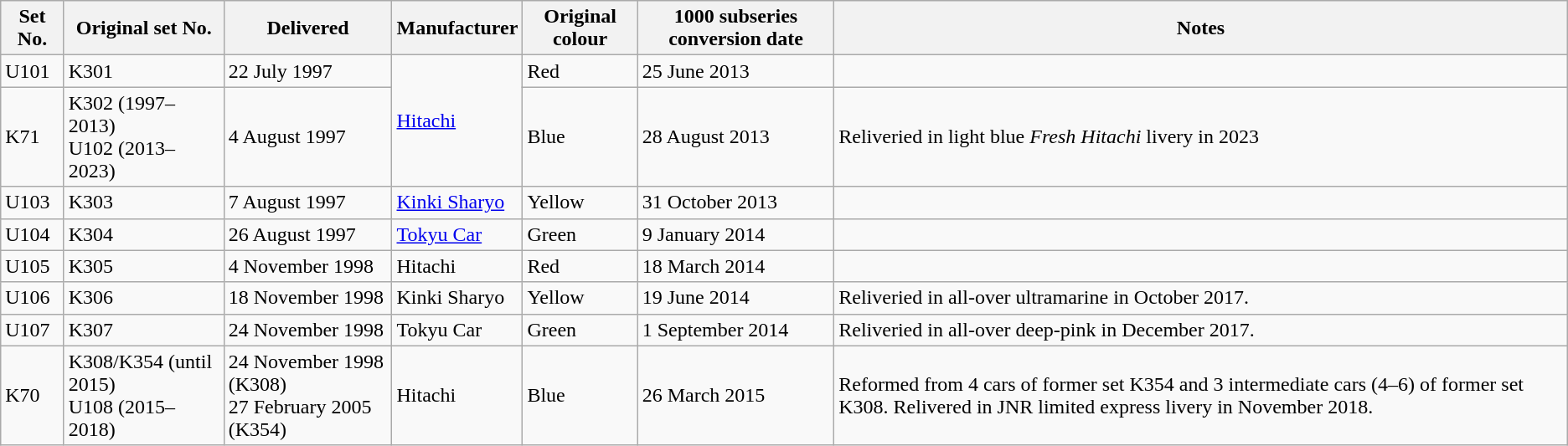<table class="wikitable">
<tr>
<th>Set No.</th>
<th>Original set No.</th>
<th>Delivered</th>
<th>Manufacturer</th>
<th>Original colour</th>
<th>1000 subseries conversion date</th>
<th>Notes</th>
</tr>
<tr>
<td>U101</td>
<td>K301</td>
<td>22 July 1997</td>
<td rowspan="2"><a href='#'>Hitachi</a></td>
<td> Red</td>
<td>25 June 2013</td>
<td> </td>
</tr>
<tr>
<td>K71</td>
<td>K302 (1997–2013)<br>U102 (2013–2023)</td>
<td>4 August 1997</td>
<td> Blue</td>
<td>28 August 2013</td>
<td> Reliveried in light blue <em>Fresh Hitachi</em> livery in 2023</td>
</tr>
<tr>
<td>U103</td>
<td>K303</td>
<td>7 August 1997</td>
<td><a href='#'>Kinki Sharyo</a></td>
<td> Yellow</td>
<td>31 October 2013</td>
<td> </td>
</tr>
<tr>
<td>U104</td>
<td>K304</td>
<td>26 August 1997</td>
<td><a href='#'>Tokyu Car</a></td>
<td> Green</td>
<td>9 January 2014</td>
<td> </td>
</tr>
<tr>
<td>U105</td>
<td>K305</td>
<td>4 November 1998</td>
<td>Hitachi</td>
<td> Red</td>
<td>18 March 2014</td>
<td> </td>
</tr>
<tr>
<td>U106</td>
<td>K306</td>
<td>18 November 1998</td>
<td>Kinki Sharyo</td>
<td> Yellow</td>
<td>19 June 2014</td>
<td> Reliveried in all-over ultramarine in October 2017.</td>
</tr>
<tr>
<td>U107</td>
<td>K307</td>
<td>24 November 1998</td>
<td>Tokyu Car</td>
<td> Green</td>
<td>1 September 2014</td>
<td> Reliveried in all-over deep-pink in December 2017.</td>
</tr>
<tr>
<td>K70</td>
<td>K308/K354 (until 2015)<br>U108 (2015–2018)</td>
<td>24 November 1998 (K308)<br>27 February 2005 (K354)</td>
<td>Hitachi</td>
<td> Blue</td>
<td>26 March 2015</td>
<td>Reformed from 4 cars of former set K354 and 3 intermediate cars (4–6) of former set K308. Relivered in JNR limited express livery in November 2018.</td>
</tr>
</table>
